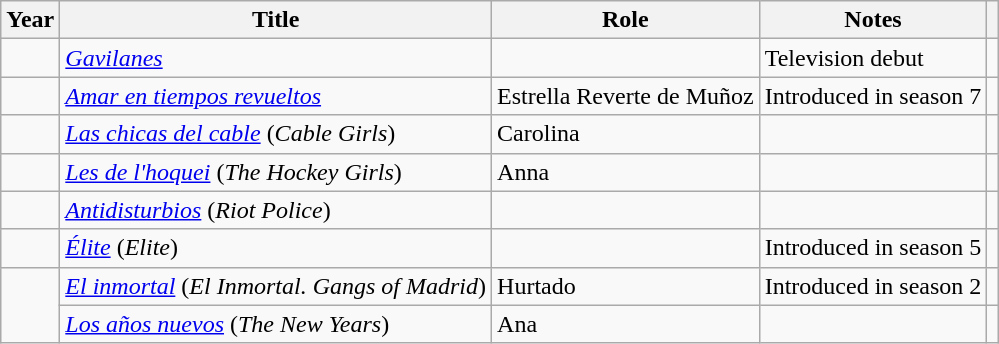<table class="wikitable sortable">
<tr>
<th>Year</th>
<th>Title</th>
<th>Role</th>
<th class = "unsortable">Notes</th>
<th class = "unsortable"></th>
</tr>
<tr>
<td></td>
<td><em><a href='#'>Gavilanes</a></em></td>
<td></td>
<td>Television debut</td>
<td></td>
</tr>
<tr>
<td></td>
<td><em><a href='#'>Amar en tiempos revueltos</a></em></td>
<td>Estrella Reverte de Muñoz</td>
<td>Introduced in season 7</td>
<td></td>
</tr>
<tr>
<td></td>
<td><em><a href='#'>Las chicas del cable</a></em> (<em>Cable Girls</em>)</td>
<td>Carolina</td>
<td></td>
<td></td>
</tr>
<tr>
<td></td>
<td><em><a href='#'>Les de l'hoquei</a></em> (<em>The Hockey Girls</em>)</td>
<td>Anna</td>
<td></td>
<td></td>
</tr>
<tr>
<td></td>
<td><em><a href='#'>Antidisturbios</a></em> (<em>Riot Police</em>)</td>
<td></td>
<td></td>
<td></td>
</tr>
<tr>
<td></td>
<td><em><a href='#'>Élite</a></em> (<em>Elite</em>)</td>
<td></td>
<td>Introduced in season 5</td>
<td></td>
</tr>
<tr>
<td rowspan = "2"></td>
<td><em><a href='#'>El inmortal</a></em> (<em>El Inmortal. Gangs of Madrid</em>)</td>
<td>Hurtado</td>
<td>Introduced in season 2</td>
<td></td>
</tr>
<tr>
<td><em><a href='#'>Los años nuevos</a></em> (<em>The New Years</em>)</td>
<td>Ana</td>
<td></td>
<td></td>
</tr>
</table>
